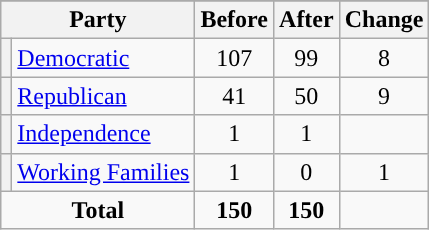<table class="wikitable" style="text-align:center;">
<tr>
</tr>
<tr>
<th colspan=2>Party</th>
<th>Before</th>
<th>After</th>
<th>Change</th>
</tr>
<tr>
<th style="background-color:"></th>
<td style="text-align:left;"><a href='#'>Democratic</a></td>
<td>107</td>
<td>99</td>
<td> 8</td>
</tr>
<tr>
<th style="background-color:"></th>
<td style="text-align:left;"><a href='#'>Republican</a></td>
<td>41</td>
<td>50</td>
<td> 9</td>
</tr>
<tr>
<th style="background-color:"></th>
<td style="text-align:left;"><a href='#'>Independence</a></td>
<td>1</td>
<td>1</td>
<td></td>
</tr>
<tr>
<th style="background-color:"></th>
<td style="text-align:left;"><a href='#'>Working Families</a></td>
<td>1</td>
<td>0</td>
<td> 1</td>
</tr>
<tr>
<td colspan=2><strong>Total</strong></td>
<td><strong>150</strong></td>
<td><strong>150</strong></td>
<td></td>
</tr>
</table>
